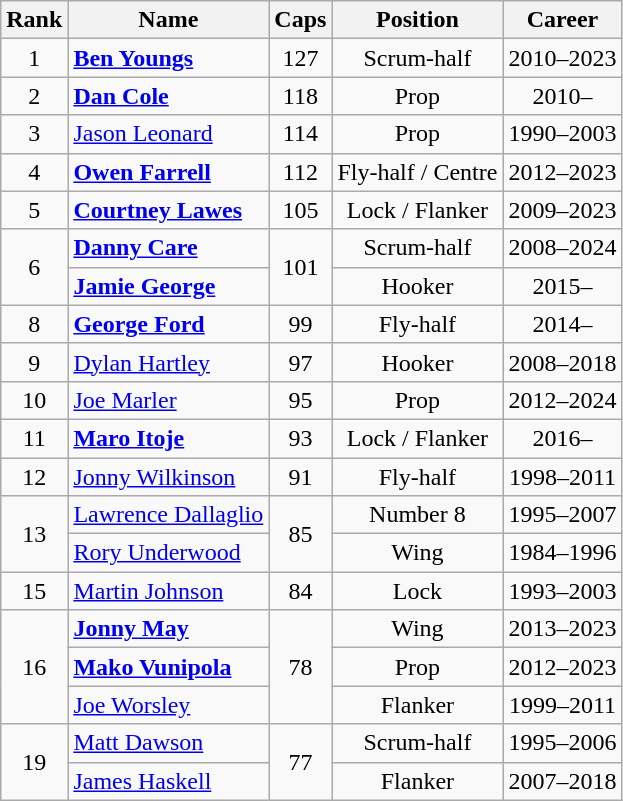<table class="wikitable sortable" style="text-align:center">
<tr>
<th>Rank</th>
<th>Name</th>
<th>Caps</th>
<th>Position</th>
<th>Career</th>
</tr>
<tr>
<td>1</td>
<td align="left"><strong><a href='#'>Ben Youngs</a></strong></td>
<td>127</td>
<td>Scrum-half</td>
<td>2010–2023</td>
</tr>
<tr>
<td>2</td>
<td align="left"><strong><a href='#'>Dan Cole</a></strong></td>
<td>118</td>
<td>Prop</td>
<td>2010–</td>
</tr>
<tr>
<td>3</td>
<td align="left"><a href='#'>Jason Leonard</a></td>
<td>114</td>
<td>Prop</td>
<td>1990–2003</td>
</tr>
<tr>
<td>4</td>
<td align="left"><strong><a href='#'>Owen Farrell</a></strong></td>
<td>112</td>
<td>Fly-half / Centre</td>
<td>2012–2023</td>
</tr>
<tr>
<td>5</td>
<td align="left"><strong><a href='#'>Courtney Lawes</a></strong></td>
<td>105</td>
<td>Lock / Flanker</td>
<td>2009–2023</td>
</tr>
<tr>
<td rowspan="2">6</td>
<td align="left"><strong><a href='#'>Danny Care</a></strong></td>
<td rowspan="2">101</td>
<td>Scrum-half</td>
<td>2008–2024</td>
</tr>
<tr>
<td align="left"><strong><a href='#'>Jamie George</a></strong></td>
<td>Hooker</td>
<td>2015–</td>
</tr>
<tr>
<td>8</td>
<td align="left"><strong><a href='#'>George Ford</a></strong></td>
<td>99</td>
<td>Fly-half</td>
<td>2014–</td>
</tr>
<tr>
<td>9</td>
<td align="left"><a href='#'>Dylan Hartley</a></td>
<td>97</td>
<td>Hooker</td>
<td>2008–2018</td>
</tr>
<tr>
<td>10</td>
<td align="left"><a href='#'>Joe Marler</a></td>
<td>95</td>
<td>Prop</td>
<td>2012–2024</td>
</tr>
<tr>
<td>11</td>
<td align="left"><strong><a href='#'>Maro Itoje</a></strong></td>
<td>93</td>
<td>Lock / Flanker</td>
<td>2016–</td>
</tr>
<tr>
<td>12</td>
<td align="left"><a href='#'>Jonny Wilkinson</a></td>
<td>91</td>
<td>Fly-half</td>
<td>1998–2011</td>
</tr>
<tr>
<td rowspan="2">13</td>
<td align="left"><a href='#'>Lawrence Dallaglio</a></td>
<td rowspan="2">85</td>
<td>Number 8</td>
<td>1995–2007</td>
</tr>
<tr>
<td align="left"><a href='#'>Rory Underwood</a></td>
<td>Wing</td>
<td>1984–1996</td>
</tr>
<tr>
<td>15</td>
<td align="left"><a href='#'>Martin Johnson</a></td>
<td>84</td>
<td>Lock</td>
<td>1993–2003</td>
</tr>
<tr>
<td rowspan="3">16</td>
<td align="left"><strong><a href='#'>Jonny May</a></strong></td>
<td rowspan="3">78</td>
<td>Wing</td>
<td>2013–2023</td>
</tr>
<tr>
<td align="left"><strong><a href='#'>Mako Vunipola</a></strong></td>
<td>Prop</td>
<td>2012–2023</td>
</tr>
<tr>
<td align="left"><a href='#'>Joe Worsley</a></td>
<td>Flanker</td>
<td>1999–2011</td>
</tr>
<tr>
<td rowspan="2">19</td>
<td align="left"><a href='#'>Matt Dawson</a></td>
<td rowspan="2">77</td>
<td>Scrum-half</td>
<td>1995–2006</td>
</tr>
<tr>
<td align="left"><a href='#'>James Haskell</a></td>
<td>Flanker</td>
<td>2007–2018</td>
</tr>
</table>
